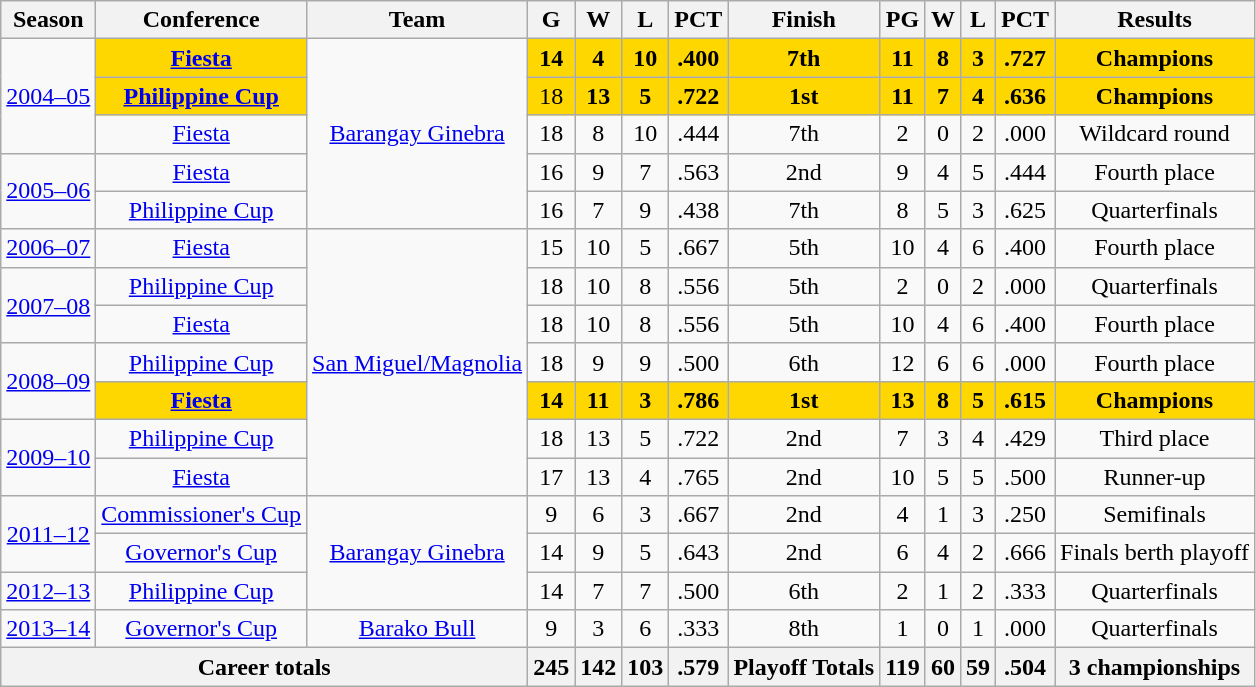<table class="wikitable" style="text-align:center">
<tr>
<th>Season</th>
<th>Conference</th>
<th>Team</th>
<th>G</th>
<th>W</th>
<th>L</th>
<th>PCT</th>
<th>Finish</th>
<th>PG</th>
<th>W</th>
<th>L</th>
<th>PCT</th>
<th>Results</th>
</tr>
<tr>
<td rowspan="3"><a href='#'>2004–05</a></td>
<td bgcolor="#FFD700"><a href='#'><strong>Fiesta</strong></a></td>
<td rowspan="5"><a href='#'>Barangay Ginebra</a></td>
<td bgcolor="#FFD700"><strong>14</strong></td>
<td bgcolor="#FFD700"><strong>4</strong></td>
<td bgcolor="#FFD700"><strong>10</strong></td>
<td bgcolor="#FFD700"><strong>.400</strong></td>
<td bgcolor="#FFD700"><strong>7th</strong></td>
<td bgcolor="#FFD700"><strong>11</strong></td>
<td bgcolor="#FFD700"><strong>8</strong></td>
<td bgcolor="#FFD700"><strong>3</strong></td>
<td bgcolor="#FFD700"><strong>.727</strong></td>
<td bgcolor="#FFD700"><strong>Champions</strong></td>
</tr>
<tr>
<td bgcolor="#FFD700"><a href='#'><strong>Philippine Cup</strong></a></td>
<td bgcolor="#FFD700">18</td>
<td bgcolor="#FFD700"><strong>13</strong></td>
<td bgcolor="#FFD700"><strong>5</strong></td>
<td bgcolor="#FFD700"><strong>.722</strong></td>
<td bgcolor="#FFD700"><strong>1st</strong></td>
<td bgcolor="#FFD700"><strong>11</strong></td>
<td bgcolor="#FFD700"><strong>7</strong></td>
<td bgcolor="#FFD700"><strong>4</strong></td>
<td bgcolor="#FFD700"><strong>.636</strong></td>
<td bgcolor="#FFD700"><strong>Champions</strong></td>
</tr>
<tr>
<td><a href='#'>Fiesta</a></td>
<td>18</td>
<td>8</td>
<td>10</td>
<td>.444</td>
<td>7th</td>
<td>2</td>
<td>0</td>
<td>2</td>
<td>.000</td>
<td>Wildcard round</td>
</tr>
<tr>
<td rowspan="2"><a href='#'>2005–06</a></td>
<td><a href='#'>Fiesta</a></td>
<td>16</td>
<td>9</td>
<td>7</td>
<td>.563</td>
<td>2nd</td>
<td>9</td>
<td>4</td>
<td>5</td>
<td>.444</td>
<td>Fourth place</td>
</tr>
<tr>
<td><a href='#'>Philippine Cup</a></td>
<td>16</td>
<td>7</td>
<td>9</td>
<td>.438</td>
<td>7th</td>
<td>8</td>
<td>5</td>
<td>3</td>
<td>.625</td>
<td>Quarterfinals</td>
</tr>
<tr>
<td><a href='#'>2006–07</a></td>
<td><a href='#'>Fiesta</a></td>
<td rowspan="7"><a href='#'>San Miguel/Magnolia</a></td>
<td>15</td>
<td>10</td>
<td>5</td>
<td>.667</td>
<td>5th</td>
<td>10</td>
<td>4</td>
<td>6</td>
<td>.400</td>
<td>Fourth place</td>
</tr>
<tr>
<td rowspan="2"><a href='#'>2007–08</a></td>
<td><a href='#'>Philippine Cup</a></td>
<td>18</td>
<td>10</td>
<td>8</td>
<td>.556</td>
<td>5th</td>
<td>2</td>
<td>0</td>
<td>2</td>
<td>.000</td>
<td>Quarterfinals</td>
</tr>
<tr>
<td><a href='#'>Fiesta</a></td>
<td>18</td>
<td>10</td>
<td>8</td>
<td>.556</td>
<td>5th</td>
<td>10</td>
<td>4</td>
<td>6</td>
<td>.400</td>
<td>Fourth place</td>
</tr>
<tr>
<td rowspan="2"><a href='#'>2008–09</a></td>
<td><a href='#'>Philippine Cup</a></td>
<td>18</td>
<td>9</td>
<td>9</td>
<td>.500</td>
<td>6th</td>
<td>12</td>
<td>6</td>
<td>6</td>
<td>.000</td>
<td>Fourth place</td>
</tr>
<tr>
<td bgcolor="#FFD700"><a href='#'><strong>Fiesta</strong></a></td>
<td bgcolor="#FFD700"><strong>14</strong></td>
<td bgcolor="#FFD700"><strong>11</strong></td>
<td bgcolor="#FFD700"><strong>3</strong></td>
<td bgcolor="#FFD700"><strong>.786</strong></td>
<td bgcolor="#FFD700"><strong>1st</strong></td>
<td bgcolor="#FFD700"><strong>13</strong></td>
<td bgcolor="#FFD700"><strong>8</strong></td>
<td bgcolor="#FFD700"><strong>5</strong></td>
<td bgcolor="#FFD700"><strong>.615</strong></td>
<td bgcolor="#FFD700"><strong>Champions</strong></td>
</tr>
<tr>
<td rowspan="2"><a href='#'>2009–10</a></td>
<td><a href='#'>Philippine Cup</a></td>
<td>18</td>
<td>13</td>
<td>5</td>
<td>.722</td>
<td>2nd</td>
<td>7</td>
<td>3</td>
<td>4</td>
<td>.429</td>
<td>Third place</td>
</tr>
<tr>
<td><a href='#'>Fiesta</a></td>
<td>17</td>
<td>13</td>
<td>4</td>
<td>.765</td>
<td>2nd</td>
<td>10</td>
<td>5</td>
<td>5</td>
<td>.500</td>
<td>Runner-up</td>
</tr>
<tr>
<td rowspan="2"><a href='#'>2011–12</a></td>
<td><a href='#'>Commissioner's Cup</a></td>
<td rowspan="3"><a href='#'>Barangay Ginebra</a></td>
<td>9</td>
<td>6</td>
<td>3</td>
<td>.667</td>
<td>2nd</td>
<td>4</td>
<td>1</td>
<td>3</td>
<td>.250</td>
<td>Semifinals</td>
</tr>
<tr>
<td><a href='#'>Governor's Cup</a></td>
<td>14</td>
<td>9</td>
<td>5</td>
<td>.643</td>
<td>2nd</td>
<td>6</td>
<td>4</td>
<td>2</td>
<td>.666</td>
<td>Finals berth playoff</td>
</tr>
<tr>
<td><a href='#'>2012–13</a></td>
<td><a href='#'>Philippine Cup</a></td>
<td>14</td>
<td>7</td>
<td>7</td>
<td>.500</td>
<td>6th</td>
<td>2</td>
<td>1</td>
<td>2</td>
<td>.333</td>
<td>Quarterfinals</td>
</tr>
<tr>
<td><a href='#'>2013–14</a></td>
<td><a href='#'>Governor's Cup</a></td>
<td><a href='#'>Barako Bull</a></td>
<td>9</td>
<td>3</td>
<td>6</td>
<td>.333</td>
<td>8th</td>
<td>1</td>
<td>0</td>
<td>1</td>
<td>.000</td>
<td>Quarterfinals</td>
</tr>
<tr>
<th colspan="3">Career totals</th>
<th>245</th>
<th>142</th>
<th>103</th>
<th>.579</th>
<th>Playoff Totals</th>
<th>119</th>
<th>60</th>
<th>59</th>
<th>.504</th>
<th>3 championships</th>
</tr>
</table>
